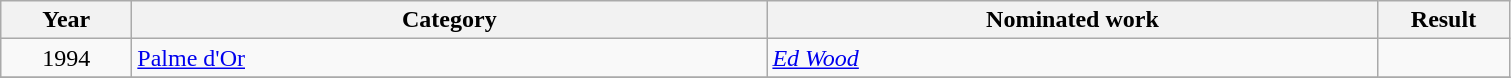<table class=wikitable>
<tr>
<th scope="col" style="width:5em;">Year</th>
<th scope="col" style="width:26em;">Category</th>
<th scope="col" style="width:25em;">Nominated work</th>
<th scope="col" style="width:5em;">Result</th>
</tr>
<tr>
<td style="text-align:center;">1994</td>
<td><a href='#'>Palme d'Or</a></td>
<td><em><a href='#'>Ed Wood</a></em></td>
<td></td>
</tr>
<tr>
</tr>
</table>
